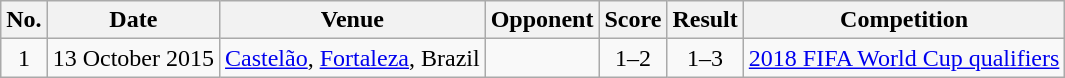<table class="wikitable sortable">
<tr>
<th scope="col">No.</th>
<th scope="col">Date</th>
<th scope="col">Venue</th>
<th scope="col">Opponent</th>
<th scope="col">Score</th>
<th scope="col">Result</th>
<th scope="col">Competition</th>
</tr>
<tr>
<td align="center">1</td>
<td>13 October 2015</td>
<td><a href='#'>Castelão</a>, <a href='#'>Fortaleza</a>, Brazil</td>
<td></td>
<td align="center">1–2</td>
<td align="center">1–3</td>
<td><a href='#'>2018 FIFA World Cup qualifiers</a></td>
</tr>
</table>
